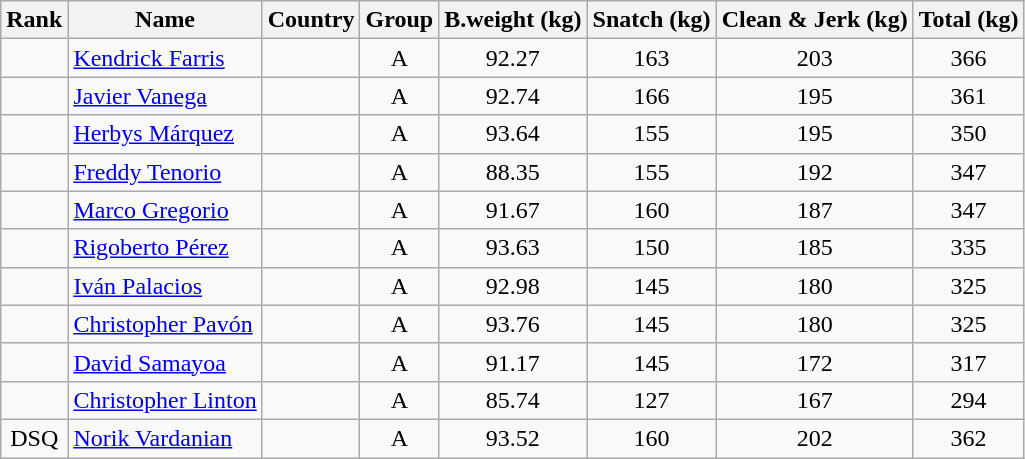<table class="wikitable sortable" style="text-align:center;">
<tr>
<th>Rank</th>
<th>Name</th>
<th>Country</th>
<th>Group</th>
<th>B.weight (kg)</th>
<th>Snatch (kg)</th>
<th>Clean & Jerk (kg)</th>
<th>Total (kg)</th>
</tr>
<tr>
<td></td>
<td align=left><a href='#'>Kendrick Farris</a></td>
<td align=left></td>
<td>A</td>
<td>92.27</td>
<td>163</td>
<td>203</td>
<td>366</td>
</tr>
<tr>
<td></td>
<td align=left><a href='#'>Javier Vanega</a></td>
<td align=left></td>
<td>A</td>
<td>92.74</td>
<td>166</td>
<td>195</td>
<td>361</td>
</tr>
<tr>
<td></td>
<td align=left><a href='#'>Herbys Márquez</a></td>
<td align=left></td>
<td>A</td>
<td>93.64</td>
<td>155</td>
<td>195</td>
<td>350</td>
</tr>
<tr>
<td></td>
<td align=left><a href='#'>Freddy Tenorio</a></td>
<td align=left></td>
<td>A</td>
<td>88.35</td>
<td>155</td>
<td>192</td>
<td>347</td>
</tr>
<tr>
<td></td>
<td align=left><a href='#'>Marco Gregorio</a></td>
<td align=left></td>
<td>A</td>
<td>91.67</td>
<td>160</td>
<td>187</td>
<td>347</td>
</tr>
<tr>
<td></td>
<td align=left><a href='#'>Rigoberto Pérez</a></td>
<td align=left></td>
<td>A</td>
<td>93.63</td>
<td>150</td>
<td>185</td>
<td>335</td>
</tr>
<tr>
<td></td>
<td align=left><a href='#'>Iván Palacios</a></td>
<td align=left></td>
<td>A</td>
<td>92.98</td>
<td>145</td>
<td>180</td>
<td>325</td>
</tr>
<tr>
<td></td>
<td align=left><a href='#'>Christopher Pavón</a></td>
<td align=left></td>
<td>A</td>
<td>93.76</td>
<td>145</td>
<td>180</td>
<td>325</td>
</tr>
<tr>
<td></td>
<td align=left><a href='#'>David Samayoa</a></td>
<td align=left></td>
<td>A</td>
<td>91.17</td>
<td>145</td>
<td>172</td>
<td>317</td>
</tr>
<tr>
<td></td>
<td align=left><a href='#'>Christopher Linton</a></td>
<td align=left></td>
<td>A</td>
<td>85.74</td>
<td>127</td>
<td>167</td>
<td>294</td>
</tr>
<tr>
<td>DSQ</td>
<td align=left><a href='#'>Norik Vardanian</a></td>
<td align=left></td>
<td>A</td>
<td>93.52</td>
<td>160</td>
<td>202</td>
<td>362</td>
</tr>
</table>
